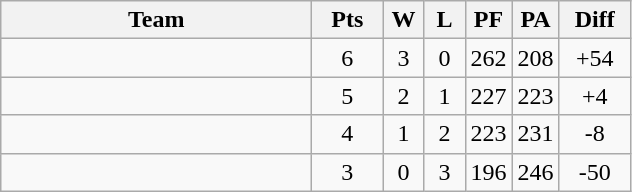<table class=wikitable style="text-align:center">
<tr>
<th width=200>Team</th>
<th width=40>Pts</th>
<th width=20>W</th>
<th width=20>L</th>
<th width=20>PF</th>
<th width=20>PA</th>
<th width=40>Diff</th>
</tr>
<tr>
<td style="text-align:left"></td>
<td>6</td>
<td>3</td>
<td>0</td>
<td>262</td>
<td>208</td>
<td>+54</td>
</tr>
<tr>
<td style="text-align:left"></td>
<td>5</td>
<td>2</td>
<td>1</td>
<td>227</td>
<td>223</td>
<td>+4</td>
</tr>
<tr>
<td style="text-align:left"></td>
<td>4</td>
<td>1</td>
<td>2</td>
<td>223</td>
<td>231</td>
<td>-8</td>
</tr>
<tr>
<td style="text-align:left"></td>
<td>3</td>
<td>0</td>
<td>3</td>
<td>196</td>
<td>246</td>
<td>-50</td>
</tr>
</table>
